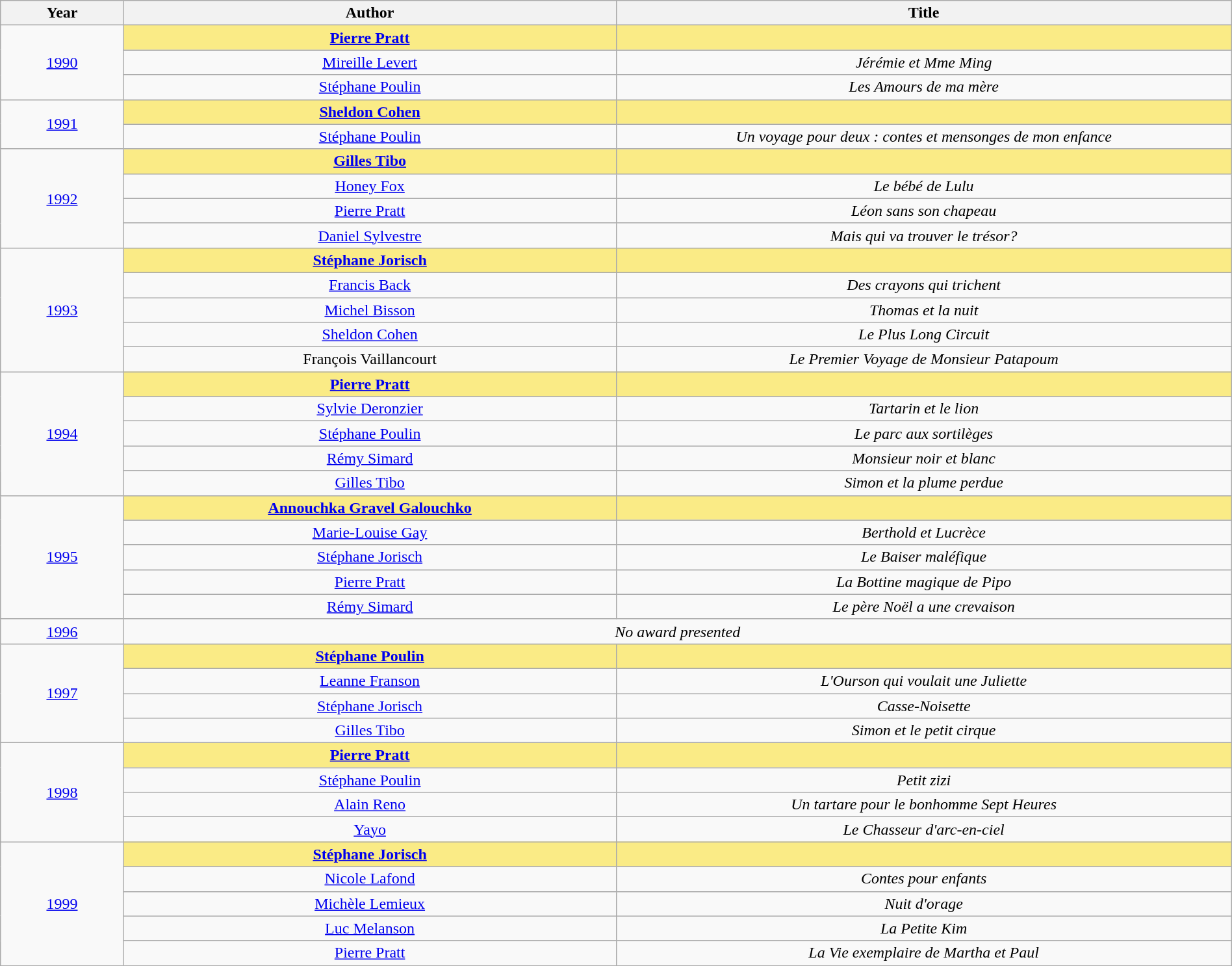<table class="wikitable" width="100%">
<tr>
<th>Year</th>
<th width="40%">Author</th>
<th width="50%">Title</th>
</tr>
<tr>
<td align="center" rowspan="3"><a href='#'>1990</a></td>
<td align="center" style="background:#FAEB86"><strong><a href='#'>Pierre Pratt</a></strong></td>
<td align="center" style="background:#FAEB86"><strong><em></em></strong></td>
</tr>
<tr>
<td align="center"><a href='#'>Mireille Levert</a></td>
<td align="center"><em>Jérémie et Mme Ming</em></td>
</tr>
<tr>
<td align="center"><a href='#'>Stéphane Poulin</a></td>
<td align="center"><em>Les Amours de ma mère</em></td>
</tr>
<tr>
<td align="center" rowspan="2"><a href='#'>1991</a></td>
<td align="center" style="background:#FAEB86"><strong><a href='#'>Sheldon Cohen</a></strong></td>
<td align="center" style="background:#FAEB86"><strong><em></em></strong></td>
</tr>
<tr>
<td align="center"><a href='#'>Stéphane Poulin</a></td>
<td align="center"><em>Un voyage pour deux : contes et mensonges de mon enfance</em></td>
</tr>
<tr>
<td align="center" rowspan="4"><a href='#'>1992</a></td>
<td align="center" style="background:#FAEB86"><strong><a href='#'>Gilles Tibo</a></strong></td>
<td align="center" style="background:#FAEB86"><strong><em></em></strong></td>
</tr>
<tr>
<td align="center"><a href='#'>Honey Fox</a></td>
<td align="center"><em>Le bébé de Lulu</em></td>
</tr>
<tr>
<td align="center"><a href='#'>Pierre Pratt</a></td>
<td align="center"><em>Léon sans son chapeau</em></td>
</tr>
<tr>
<td align="center"><a href='#'>Daniel Sylvestre</a></td>
<td align="center"><em>Mais qui va trouver le trésor?</em></td>
</tr>
<tr>
<td align="center" rowspan="5"><a href='#'>1993</a></td>
<td align="center" style="background:#FAEB86"><strong><a href='#'>Stéphane Jorisch</a></strong></td>
<td align="center" style="background:#FAEB86"><strong><em></em></strong></td>
</tr>
<tr>
<td align="center"><a href='#'>Francis Back</a></td>
<td align="center"><em>Des crayons qui trichent</em></td>
</tr>
<tr>
<td align="center"><a href='#'>Michel Bisson</a></td>
<td align="center"><em>Thomas et la nuit</em></td>
</tr>
<tr>
<td align="center"><a href='#'>Sheldon Cohen</a></td>
<td align="center"><em>Le Plus Long Circuit</em></td>
</tr>
<tr>
<td align="center">François Vaillancourt</td>
<td align="center"><em>Le Premier Voyage de Monsieur Patapoum</em></td>
</tr>
<tr>
<td align="center" rowspan="5"><a href='#'>1994</a></td>
<td align="center" style="background:#FAEB86"><strong><a href='#'>Pierre Pratt</a></strong></td>
<td align="center" style="background:#FAEB86"><strong><em></em></strong></td>
</tr>
<tr>
<td align="center"><a href='#'>Sylvie Deronzier</a></td>
<td align="center"><em>Tartarin et le lion</em></td>
</tr>
<tr>
<td align="center"><a href='#'>Stéphane Poulin</a></td>
<td align="center"><em>Le parc aux sortilèges</em></td>
</tr>
<tr>
<td align="center"><a href='#'>Rémy Simard</a></td>
<td align="center"><em>Monsieur noir et blanc</em></td>
</tr>
<tr>
<td align="center"><a href='#'>Gilles Tibo</a></td>
<td align="center"><em>Simon et la plume perdue</em></td>
</tr>
<tr>
<td align="center" rowspan="5"><a href='#'>1995</a></td>
<td align="center" style="background:#FAEB86"><strong><a href='#'>Annouchka Gravel Galouchko</a></strong></td>
<td align="center" style="background:#FAEB86"><strong><em></em></strong></td>
</tr>
<tr>
<td align="center"><a href='#'>Marie-Louise Gay</a></td>
<td align="center"><em>Berthold et Lucrèce</em></td>
</tr>
<tr>
<td align="center"><a href='#'>Stéphane Jorisch</a></td>
<td align="center"><em>Le Baiser maléfique</em></td>
</tr>
<tr>
<td align="center"><a href='#'>Pierre Pratt</a></td>
<td align="center"><em>La Bottine magique de Pipo</em></td>
</tr>
<tr>
<td align="center"><a href='#'>Rémy Simard</a></td>
<td align="center"><em>Le père Noël a une crevaison</em></td>
</tr>
<tr>
<td align="center" rowspan="1"><a href='#'>1996</a></td>
<td align="center" colspan="2"><em>No award presented</em></td>
</tr>
<tr>
<td align="center" rowspan="4"><a href='#'>1997</a></td>
<td align="center" style="background:#FAEB86"><strong><a href='#'>Stéphane Poulin</a></strong></td>
<td align="center" style="background:#FAEB86"><strong><em></em></strong></td>
</tr>
<tr>
<td align="center"><a href='#'>Leanne Franson</a></td>
<td align="center"><em>L'Ourson qui voulait une Juliette</em></td>
</tr>
<tr>
<td align="center"><a href='#'>Stéphane Jorisch</a></td>
<td align="center"><em>Casse-Noisette</em></td>
</tr>
<tr>
<td align="center"><a href='#'>Gilles Tibo</a></td>
<td align="center"><em>Simon et le petit cirque</em></td>
</tr>
<tr>
<td align="center" rowspan="4"><a href='#'>1998</a></td>
<td align="center" style="background:#FAEB86"><strong><a href='#'>Pierre Pratt</a></strong></td>
<td align="center" style="background:#FAEB86"><strong><em></em></strong></td>
</tr>
<tr>
<td align="center"><a href='#'>Stéphane Poulin</a></td>
<td align="center"><em>Petit zizi</em></td>
</tr>
<tr>
<td align="center"><a href='#'>Alain Reno</a></td>
<td align="center"><em>Un tartare pour le bonhomme Sept Heures</em></td>
</tr>
<tr>
<td align="center"><a href='#'>Yayo</a></td>
<td align="center"><em>Le Chasseur d'arc-en-ciel</em></td>
</tr>
<tr>
<td align="center" rowspan="5"><a href='#'>1999</a></td>
<td align="center" style="background:#FAEB86"><strong><a href='#'>Stéphane Jorisch</a></strong></td>
<td align="center" style="background:#FAEB86"><strong><em></em></strong></td>
</tr>
<tr>
<td align="center"><a href='#'>Nicole Lafond</a></td>
<td align="center"><em>Contes pour enfants</em></td>
</tr>
<tr>
<td align="center"><a href='#'>Michèle Lemieux</a></td>
<td align="center"><em>Nuit d'orage</em></td>
</tr>
<tr>
<td align="center"><a href='#'>Luc Melanson</a></td>
<td align="center"><em>La Petite Kim</em></td>
</tr>
<tr>
<td align="center"><a href='#'>Pierre Pratt</a></td>
<td align="center"><em>La Vie exemplaire de Martha et Paul</em></td>
</tr>
</table>
